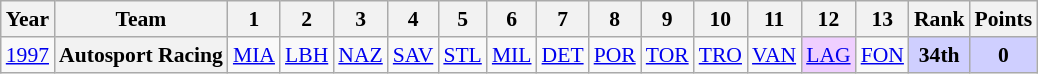<table class="wikitable" style="text-align:center; font-size:90%">
<tr>
<th>Year</th>
<th>Team</th>
<th>1</th>
<th>2</th>
<th>3</th>
<th>4</th>
<th>5</th>
<th>6</th>
<th>7</th>
<th>8</th>
<th>9</th>
<th>10</th>
<th>11</th>
<th>12</th>
<th>13</th>
<th>Rank</th>
<th>Points</th>
</tr>
<tr>
<td><a href='#'>1997</a></td>
<th>Autosport Racing</th>
<td><a href='#'>MIA</a></td>
<td><a href='#'>LBH</a></td>
<td><a href='#'>NAZ</a></td>
<td><a href='#'>SAV</a></td>
<td><a href='#'>STL</a></td>
<td><a href='#'>MIL</a></td>
<td><a href='#'>DET</a></td>
<td><a href='#'>POR</a></td>
<td><a href='#'>TOR</a></td>
<td><a href='#'>TRO</a></td>
<td><a href='#'>VAN</a></td>
<td style="background:#EFCFFF;"><a href='#'>LAG</a><br></td>
<td><a href='#'>FON</a></td>
<td style="background:#CFCFFF;"><strong>34th</strong></td>
<td style="background:#CFCFFF;"><strong>0</strong></td>
</tr>
</table>
